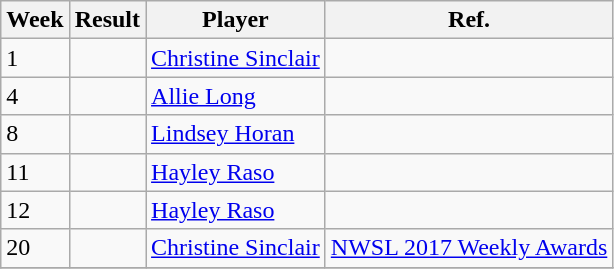<table class=wikitable>
<tr>
<th>Week</th>
<th>Result</th>
<th>Player</th>
<th>Ref.</th>
</tr>
<tr>
<td>1</td>
<td></td>
<td> <a href='#'>Christine Sinclair</a></td>
<td></td>
</tr>
<tr>
<td>4</td>
<td></td>
<td> <a href='#'>Allie Long</a></td>
<td></td>
</tr>
<tr>
<td>8</td>
<td></td>
<td> <a href='#'>Lindsey Horan</a></td>
<td></td>
</tr>
<tr>
<td>11</td>
<td></td>
<td> <a href='#'>Hayley Raso</a></td>
<td></td>
</tr>
<tr>
<td>12</td>
<td></td>
<td> <a href='#'>Hayley Raso</a></td>
<td></td>
</tr>
<tr>
<td>20</td>
<td></td>
<td> <a href='#'>Christine Sinclair</a></td>
<td><a href='#'>NWSL 2017 Weekly Awards</a></td>
</tr>
<tr>
</tr>
</table>
